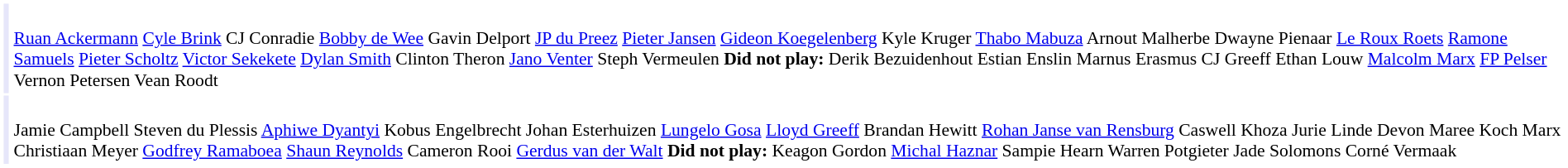<table cellpadding="2" style="border: 1px solid white; font-size:90%;">
<tr>
<td colspan="2" align="right" bgcolor="lavender"></td>
<td align="left"><br><a href='#'>Ruan Ackermann</a>
 <a href='#'>Cyle Brink</a>
 CJ Conradie
 <a href='#'>Bobby de Wee</a>
 Gavin Delport
 <a href='#'>JP du Preez</a>
 <a href='#'>Pieter Jansen</a>
 <a href='#'>Gideon Koegelenberg</a>
 Kyle Kruger
 <a href='#'>Thabo Mabuza</a>
 Arnout Malherbe
 Dwayne Pienaar
 <a href='#'>Le Roux Roets</a>
 <a href='#'>Ramone Samuels</a>
 <a href='#'>Pieter Scholtz</a>
 <a href='#'>Victor Sekekete</a>
 <a href='#'>Dylan Smith</a>
 Clinton Theron
 <a href='#'>Jano Venter</a>
 Steph Vermeulen
 <strong>Did not play:</strong>
 Derik Bezuidenhout
 Estian Enslin
 Marnus Erasmus
 CJ Greeff
 Ethan Louw
 <a href='#'>Malcolm Marx</a>
 <a href='#'>FP Pelser</a>
 Vernon Petersen
 Vean Roodt</td>
</tr>
<tr>
<td colspan="2" align="right" bgcolor="lavender"></td>
<td align="left"><br>Jamie Campbell
 Steven du Plessis
 <a href='#'>Aphiwe Dyantyi</a>
 Kobus Engelbrecht
 Johan Esterhuizen
 <a href='#'>Lungelo Gosa</a>
 <a href='#'>Lloyd Greeff</a>
 Brandan Hewitt
 <a href='#'>Rohan Janse van Rensburg</a>
 Caswell Khoza
 Jurie Linde
 Devon Maree
 Koch Marx
 Christiaan Meyer
 <a href='#'>Godfrey Ramaboea</a>
 <a href='#'>Shaun Reynolds</a>
 Cameron Rooi
 <a href='#'>Gerdus van der Walt</a>
 <strong>Did not play:</strong>
 Keagon Gordon
 <a href='#'>Michal Haznar</a>
 Sampie Hearn
 Warren Potgieter
 Jade Solomons
 Corné Vermaak</td>
</tr>
</table>
